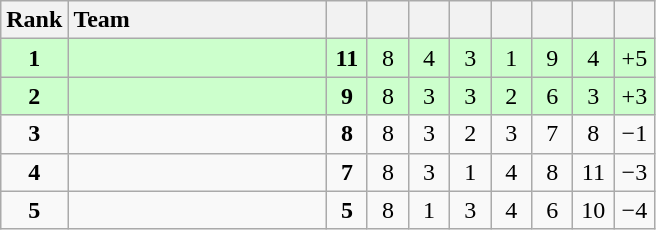<table class="wikitable" style="text-align: center;">
<tr>
<th width=30>Rank</th>
<th width=165 style="text-align:left;">Team</th>
<th width=20></th>
<th width=20></th>
<th width=20></th>
<th width=20></th>
<th width=20></th>
<th width=20></th>
<th width=20></th>
<th width=20></th>
</tr>
<tr style="background:#ccffcc;">
<td><strong>1</strong></td>
<td style="text-align:left;"></td>
<td><strong>11</strong></td>
<td>8</td>
<td>4</td>
<td>3</td>
<td>1</td>
<td>9</td>
<td>4</td>
<td>+5</td>
</tr>
<tr style="background:#ccffcc;">
<td><strong>2</strong></td>
<td style="text-align:left;"></td>
<td><strong>9</strong></td>
<td>8</td>
<td>3</td>
<td>3</td>
<td>2</td>
<td>6</td>
<td>3</td>
<td>+3</td>
</tr>
<tr>
<td><strong>3</strong></td>
<td style="text-align:left;"></td>
<td><strong>8</strong></td>
<td>8</td>
<td>3</td>
<td>2</td>
<td>3</td>
<td>7</td>
<td>8</td>
<td>−1</td>
</tr>
<tr>
<td><strong>4</strong></td>
<td style="text-align:left;"></td>
<td><strong>7</strong></td>
<td>8</td>
<td>3</td>
<td>1</td>
<td>4</td>
<td>8</td>
<td>11</td>
<td>−3</td>
</tr>
<tr>
<td><strong>5</strong></td>
<td style="text-align:left;"></td>
<td><strong>5</strong></td>
<td>8</td>
<td>1</td>
<td>3</td>
<td>4</td>
<td>6</td>
<td>10</td>
<td>−4</td>
</tr>
</table>
